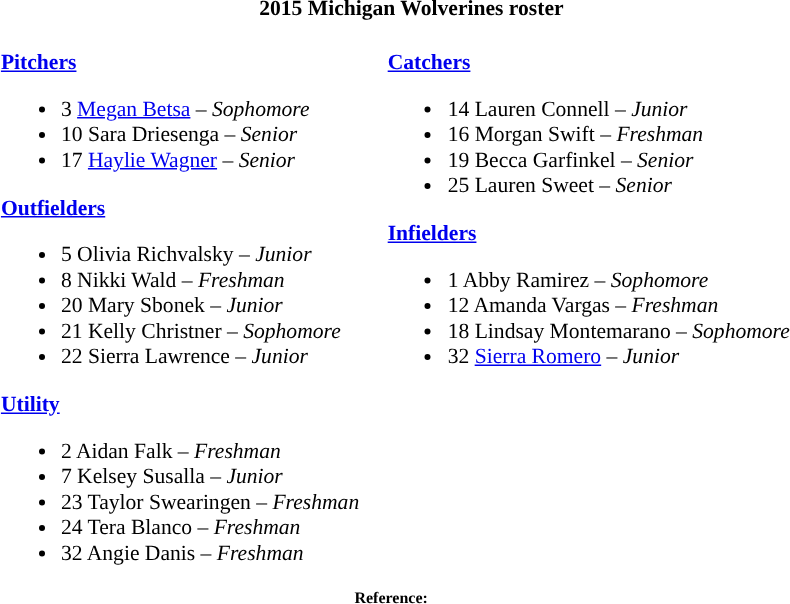<table class="toccolours" style="border-collapse:collapse; font-size:90%;">
<tr>
<th colspan="9" style="background:#">2015 Michigan Wolverines roster</th>
</tr>
<tr>
<td width="03"> </td>
<td valign="top"><br><strong><a href='#'>Pitchers</a></strong><ul><li>3 <a href='#'>Megan Betsa</a> – <em>Sophomore</em></li><li>10 Sara Driesenga – <em>Senior</em></li><li>17 <a href='#'>Haylie Wagner</a> – <em>Senior</em></li></ul><strong><a href='#'>Outfielders</a></strong><ul><li>5 Olivia Richvalsky – <em>Junior</em></li><li>8 Nikki Wald – <em>Freshman</em></li><li>20 Mary Sbonek – <em>Junior</em></li><li>21 Kelly Christner – <em>Sophomore</em></li><li>22 Sierra Lawrence – <em>Junior</em></li></ul><strong><a href='#'>Utility</a></strong><ul><li>2 Aidan Falk – <em>Freshman</em></li><li>7 Kelsey Susalla – <em>Junior</em></li><li>23 Taylor Swearingen – <em>Freshman</em></li><li>24 Tera Blanco – <em>Freshman</em></li><li>32 Angie Danis – <em>Freshman</em></li></ul></td>
<td width="15"> </td>
<td valign="top"><br><strong><a href='#'>Catchers</a></strong><ul><li>14 Lauren Connell – <em>Junior</em></li><li>16 Morgan Swift – <em>Freshman</em></li><li>19 Becca Garfinkel – <em>Senior</em></li><li>25 Lauren Sweet – <em>Senior</em></li></ul><strong><a href='#'>Infielders</a></strong><ul><li>1 Abby Ramirez – <em>Sophomore</em></li><li>12 Amanda Vargas – <em>Freshman</em></li><li>18 Lindsay Montemarano – <em>Sophomore</em></li><li>32 <a href='#'>Sierra Romero</a> – <em>Junior</em></li></ul></td>
<td width="25"> </td>
</tr>
<tr>
<td colspan="4"  style="font-size:8pt; text-align:center;"><strong>Reference:</strong></td>
</tr>
</table>
